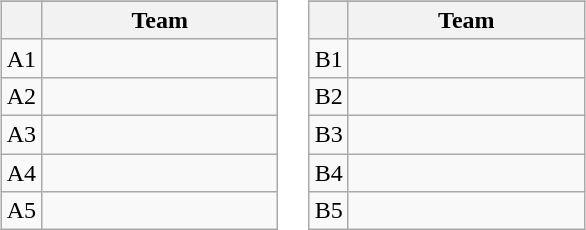<table>
<tr valign=top>
<td width=50%><br><table class="wikitable">
<tr>
</tr>
<tr>
<th></th>
<th width=150>Team</th>
</tr>
<tr>
<td align=center>A1</td>
<td></td>
</tr>
<tr>
<td align=center>A2</td>
<td></td>
</tr>
<tr>
<td align=center>A3</td>
<td></td>
</tr>
<tr>
<td align=center>A4</td>
<td></td>
</tr>
<tr>
<td align=center>A5</td>
<td></td>
</tr>
</table>
</td>
<td width=50%><br><table class="wikitable">
<tr>
</tr>
<tr>
<th></th>
<th width=150>Team</th>
</tr>
<tr>
<td align=center>B1</td>
<td></td>
</tr>
<tr>
<td align=center>B2</td>
<td></td>
</tr>
<tr>
<td align=center>B3</td>
<td></td>
</tr>
<tr>
<td align=center>B4</td>
<td></td>
</tr>
<tr>
<td align=center>B5</td>
<td></td>
</tr>
</table>
</td>
</tr>
</table>
